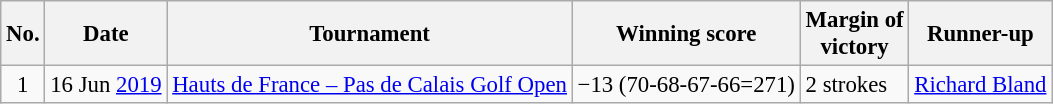<table class="wikitable" style="font-size:95%;">
<tr>
<th>No.</th>
<th>Date</th>
<th>Tournament</th>
<th>Winning score</th>
<th>Margin of<br>victory</th>
<th>Runner-up</th>
</tr>
<tr>
<td align=center>1</td>
<td align=right>16 Jun <a href='#'>2019</a></td>
<td><a href='#'>Hauts de France – Pas de Calais Golf Open</a></td>
<td>−13 (70-68-67-66=271)</td>
<td>2 strokes</td>
<td> <a href='#'>Richard Bland</a></td>
</tr>
</table>
